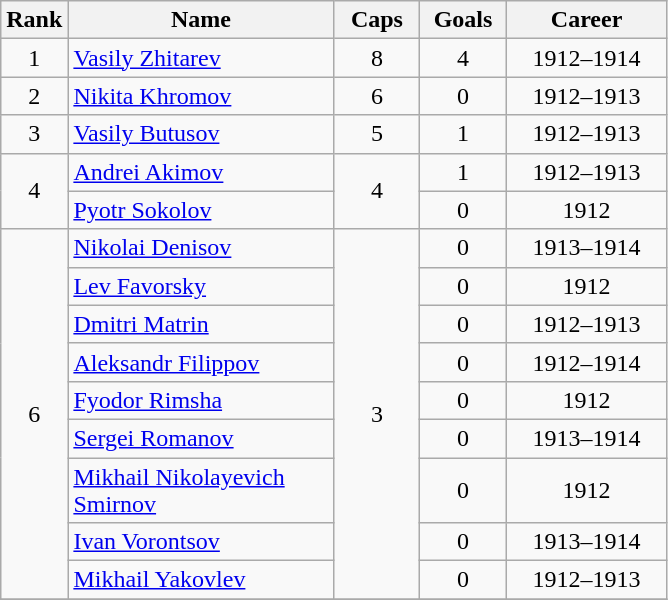<table class="wikitable sortable" style="text-align:center;">
<tr>
<th width="30">Rank</th>
<th style="width:170px;">Name</th>
<th width="50">Caps</th>
<th width="50">Goals</th>
<th style="width:100px;">Career</th>
</tr>
<tr>
<td>1</td>
<td style="text-align: left;"><a href='#'>Vasily Zhitarev</a></td>
<td>8</td>
<td>4</td>
<td>1912–1914</td>
</tr>
<tr>
<td>2</td>
<td style="text-align: left;"><a href='#'>Nikita Khromov</a></td>
<td>6</td>
<td>0</td>
<td>1912–1913</td>
</tr>
<tr>
<td>3</td>
<td style="text-align: left;"><a href='#'>Vasily Butusov</a></td>
<td>5</td>
<td>1</td>
<td>1912–1913</td>
</tr>
<tr>
<td rowspan=2>4</td>
<td style="text-align: left;"><a href='#'>Andrei Akimov</a></td>
<td rowspan=2>4</td>
<td>1</td>
<td>1912–1913</td>
</tr>
<tr>
<td style="text-align: left;"><a href='#'>Pyotr Sokolov</a></td>
<td>0</td>
<td>1912</td>
</tr>
<tr>
<td rowspan=9>6</td>
<td style="text-align: left;"><a href='#'>Nikolai Denisov</a></td>
<td rowspan=9>3</td>
<td>0</td>
<td>1913–1914</td>
</tr>
<tr>
<td style="text-align: left;"><a href='#'>Lev Favorsky</a></td>
<td>0</td>
<td>1912</td>
</tr>
<tr>
<td style="text-align: left;"><a href='#'>Dmitri Matrin</a></td>
<td>0</td>
<td>1912–1913</td>
</tr>
<tr>
<td style="text-align: left;"><a href='#'>Aleksandr Filippov</a></td>
<td>0</td>
<td>1912–1914</td>
</tr>
<tr>
<td style="text-align: left;"><a href='#'>Fyodor Rimsha</a></td>
<td>0</td>
<td>1912</td>
</tr>
<tr>
<td style="text-align: left;"><a href='#'>Sergei Romanov</a></td>
<td>0</td>
<td>1913–1914</td>
</tr>
<tr>
<td style="text-align: left;"><a href='#'>Mikhail Nikolayevich Smirnov</a></td>
<td>0</td>
<td>1912</td>
</tr>
<tr>
<td style="text-align: left;"><a href='#'>Ivan Vorontsov</a></td>
<td>0</td>
<td>1913–1914</td>
</tr>
<tr>
<td style="text-align: left;"><a href='#'>Mikhail Yakovlev</a></td>
<td>0</td>
<td>1912–1913</td>
</tr>
<tr>
</tr>
</table>
